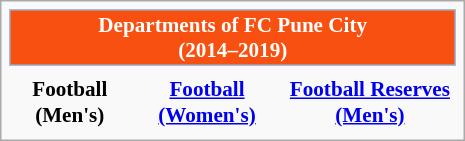<table class="infobox" style="font-size:88%; width:22em; text-align:center">
<tr>
<th colspan=3 style="font-size:100%; background-color:#F75010; color:#FFFFFF; border:1px solid #96C0E6;" align=center>Departments of FC Pune City<br>(2014–2019)</th>
</tr>
<tr>
<th></th>
<th></th>
<th></th>
</tr>
<tr>
<th>Football (Men's)</th>
<th><a href='#'>Football (Women's)</a></th>
<th><a href='#'>Football Reserves (Men's)</a></th>
</tr>
<tr>
</tr>
</table>
